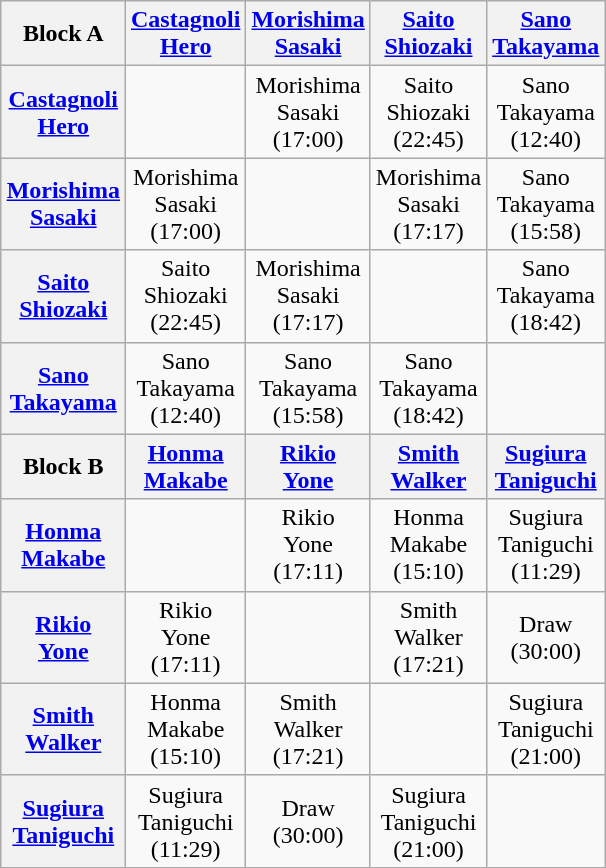<table class="wikitable" style="margin: 1em auto 1em auto;text-align:center">
<tr>
<th>Block A</th>
<th><a href='#'>Castagnoli</a><br><a href='#'>Hero</a></th>
<th><a href='#'>Morishima</a><br><a href='#'>Sasaki</a></th>
<th><a href='#'>Saito</a><br><a href='#'>Shiozaki</a></th>
<th><a href='#'>Sano</a><br><a href='#'>Takayama</a></th>
</tr>
<tr>
<th><a href='#'>Castagnoli</a><br><a href='#'>Hero</a></th>
<td></td>
<td>Morishima<br>Sasaki<br>(17:00)</td>
<td>Saito<br>Shiozaki<br>(22:45)</td>
<td>Sano<br>Takayama<br>(12:40)</td>
</tr>
<tr>
<th><a href='#'>Morishima</a><br><a href='#'>Sasaki</a></th>
<td>Morishima<br>Sasaki<br>(17:00)</td>
<td></td>
<td>Morishima<br>Sasaki<br>(17:17)</td>
<td>Sano<br>Takayama<br>(15:58)</td>
</tr>
<tr>
<th><a href='#'>Saito</a><br><a href='#'>Shiozaki</a></th>
<td>Saito<br>Shiozaki<br>(22:45)</td>
<td>Morishima<br>Sasaki<br>(17:17)</td>
<td></td>
<td>Sano<br>Takayama<br>(18:42)</td>
</tr>
<tr>
<th><a href='#'>Sano</a><br><a href='#'>Takayama</a></th>
<td>Sano<br>Takayama<br>(12:40)</td>
<td>Sano<br>Takayama<br>(15:58)</td>
<td>Sano<br>Takayama<br>(18:42)</td>
<td></td>
</tr>
<tr>
<th>Block B</th>
<th><a href='#'>Honma</a><br><a href='#'>Makabe</a></th>
<th><a href='#'>Rikio</a><br><a href='#'>Yone</a></th>
<th><a href='#'>Smith</a><br><a href='#'>Walker</a></th>
<th><a href='#'>Sugiura</a><br><a href='#'>Taniguchi</a></th>
</tr>
<tr>
<th><a href='#'>Honma</a><br><a href='#'>Makabe</a></th>
<td></td>
<td>Rikio<br>Yone<br>(17:11)</td>
<td>Honma<br>Makabe<br>(15:10)</td>
<td>Sugiura<br>Taniguchi<br>(11:29)</td>
</tr>
<tr>
<th><a href='#'>Rikio</a><br><a href='#'>Yone</a></th>
<td>Rikio<br>Yone<br>(17:11)</td>
<td></td>
<td>Smith<br>Walker<br>(17:21)</td>
<td>Draw<br>(30:00)</td>
</tr>
<tr>
<th><a href='#'>Smith</a><br><a href='#'>Walker</a></th>
<td>Honma<br>Makabe<br>(15:10)</td>
<td>Smith<br>Walker<br>(17:21)</td>
<td></td>
<td>Sugiura<br>Taniguchi<br>(21:00)</td>
</tr>
<tr>
<th><a href='#'>Sugiura</a><br><a href='#'>Taniguchi</a></th>
<td>Sugiura<br>Taniguchi<br>(11:29)</td>
<td>Draw<br>(30:00)</td>
<td>Sugiura<br>Taniguchi<br>(21:00)</td>
<td></td>
</tr>
</table>
